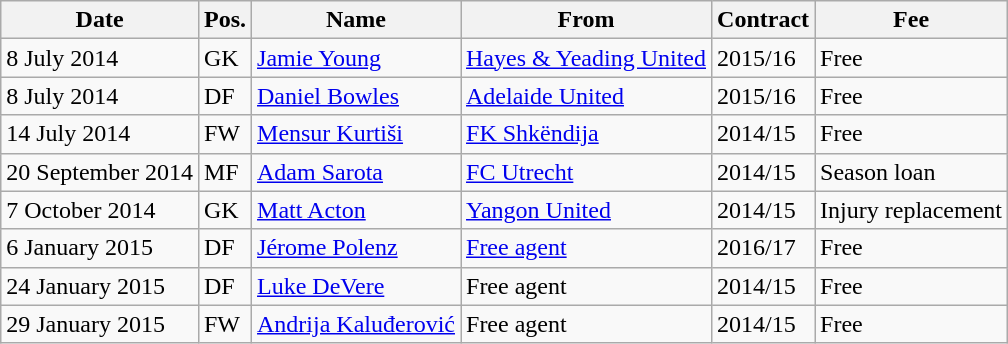<table class="wikitable sortable">
<tr>
<th>Date</th>
<th>Pos.</th>
<th>Name</th>
<th>From</th>
<th>Contract</th>
<th>Fee</th>
</tr>
<tr>
<td>8 July 2014</td>
<td>GK</td>
<td> <a href='#'>Jamie Young</a></td>
<td> <a href='#'>Hayes & Yeading United</a></td>
<td>2015/16</td>
<td>Free</td>
</tr>
<tr>
<td>8 July 2014</td>
<td>DF</td>
<td> <a href='#'>Daniel Bowles</a></td>
<td> <a href='#'>Adelaide United</a></td>
<td>2015/16</td>
<td>Free</td>
</tr>
<tr>
<td>14 July 2014</td>
<td>FW</td>
<td> <a href='#'>Mensur Kurtiši</a></td>
<td> <a href='#'>FK Shkëndija</a></td>
<td>2014/15</td>
<td>Free</td>
</tr>
<tr>
<td>20 September 2014</td>
<td>MF</td>
<td> <a href='#'>Adam Sarota</a></td>
<td> <a href='#'>FC Utrecht</a></td>
<td>2014/15</td>
<td>Season loan</td>
</tr>
<tr>
<td>7 October 2014</td>
<td>GK</td>
<td> <a href='#'>Matt Acton</a></td>
<td> <a href='#'>Yangon United</a></td>
<td>2014/15</td>
<td>Injury replacement</td>
</tr>
<tr>
<td>6 January 2015</td>
<td>DF</td>
<td> <a href='#'>Jérome Polenz</a></td>
<td><a href='#'>Free agent</a></td>
<td>2016/17</td>
<td>Free</td>
</tr>
<tr>
<td>24 January 2015</td>
<td>DF</td>
<td> <a href='#'>Luke DeVere</a></td>
<td>Free agent</td>
<td>2014/15</td>
<td>Free</td>
</tr>
<tr>
<td>29 January 2015</td>
<td>FW</td>
<td> <a href='#'>Andrija Kaluđerović</a></td>
<td>Free agent</td>
<td>2014/15</td>
<td>Free</td>
</tr>
</table>
